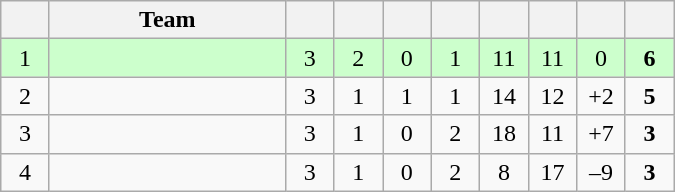<table class="wikitable" style="text-align: center; font-size: 100%;">
<tr>
<th width="25"></th>
<th width="150">Team</th>
<th width="25"></th>
<th width="25"></th>
<th width="25"></th>
<th width="25"></th>
<th width="25"></th>
<th width="25"></th>
<th width="25"></th>
<th width="25"></th>
</tr>
<tr style="background-color: #ccffcc;">
<td>1</td>
<td align=left></td>
<td>3</td>
<td>2</td>
<td>0</td>
<td>1</td>
<td>11</td>
<td>11</td>
<td>0</td>
<td><strong>6</strong></td>
</tr>
<tr>
<td>2</td>
<td align=left></td>
<td>3</td>
<td>1</td>
<td>1</td>
<td>1</td>
<td>14</td>
<td>12</td>
<td>+2</td>
<td><strong>5</strong></td>
</tr>
<tr>
<td>3</td>
<td align=left></td>
<td>3</td>
<td>1</td>
<td>0</td>
<td>2</td>
<td>18</td>
<td>11</td>
<td>+7</td>
<td><strong>3</strong></td>
</tr>
<tr>
<td>4</td>
<td align=left></td>
<td>3</td>
<td>1</td>
<td>0</td>
<td>2</td>
<td>8</td>
<td>17</td>
<td>–9</td>
<td><strong>3</strong></td>
</tr>
</table>
